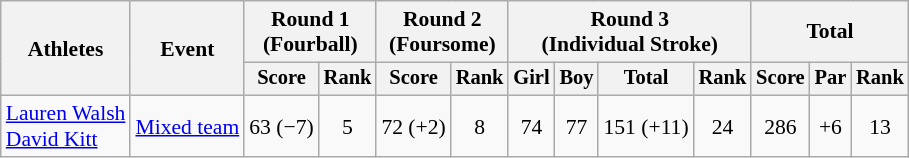<table class="wikitable" style="font-size:90%">
<tr>
<th rowspan="2">Athletes</th>
<th rowspan="2">Event</th>
<th colspan="2">Round 1<br>(Fourball)</th>
<th colspan="2">Round 2<br>(Foursome)</th>
<th colspan="4">Round 3<br>(Individual Stroke)</th>
<th colspan="3">Total</th>
</tr>
<tr style="font-size:95%">
<th>Score</th>
<th>Rank</th>
<th>Score</th>
<th>Rank</th>
<th>Girl</th>
<th>Boy</th>
<th>Total</th>
<th>Rank</th>
<th>Score</th>
<th>Par</th>
<th>Rank</th>
</tr>
<tr align=center>
<td align=left><a href='#'>Lauren Walsh</a><br><a href='#'>David Kitt</a></td>
<td align=left><a href='#'>Mixed team</a></td>
<td>63 (−7)</td>
<td>5</td>
<td>72 (+2)</td>
<td>8</td>
<td>74</td>
<td>77</td>
<td>151 (+11)</td>
<td>24</td>
<td>286</td>
<td>+6</td>
<td>13</td>
</tr>
</table>
